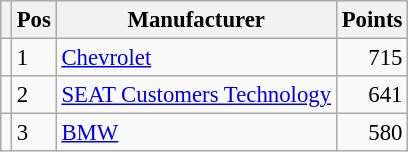<table class="wikitable" style="font-size: 95%;">
<tr>
<th></th>
<th>Pos</th>
<th>Manufacturer</th>
<th>Points</th>
</tr>
<tr>
<td align="left"></td>
<td>1</td>
<td> <a href='#'>Chevrolet</a></td>
<td align="right">715</td>
</tr>
<tr>
<td align="left"></td>
<td>2</td>
<td> <a href='#'>SEAT Customers Technology</a></td>
<td align="right">641</td>
</tr>
<tr>
<td align="left"></td>
<td>3</td>
<td> <a href='#'>BMW</a></td>
<td align="right">580</td>
</tr>
</table>
